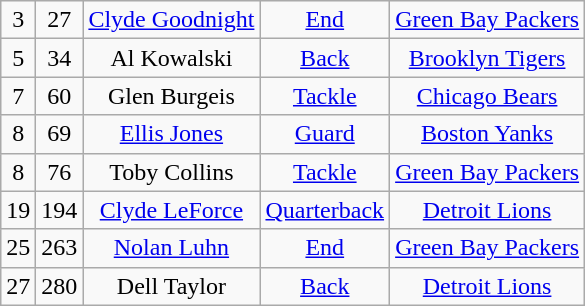<table class="wikitable" style="text-align:center">
<tr>
<td>3</td>
<td>27</td>
<td><a href='#'>Clyde Goodnight</a></td>
<td><a href='#'>End</a></td>
<td><a href='#'>Green Bay Packers</a></td>
</tr>
<tr>
<td>5</td>
<td>34</td>
<td>Al Kowalski</td>
<td><a href='#'>Back</a></td>
<td><a href='#'>Brooklyn Tigers</a></td>
</tr>
<tr>
<td>7</td>
<td>60</td>
<td>Glen Burgeis</td>
<td><a href='#'>Tackle</a></td>
<td><a href='#'>Chicago Bears</a></td>
</tr>
<tr>
<td>8</td>
<td>69</td>
<td><a href='#'>Ellis Jones</a></td>
<td><a href='#'>Guard</a></td>
<td><a href='#'>Boston Yanks</a></td>
</tr>
<tr>
<td>8</td>
<td>76</td>
<td>Toby Collins</td>
<td><a href='#'>Tackle</a></td>
<td><a href='#'>Green Bay Packers</a></td>
</tr>
<tr>
<td>19</td>
<td>194</td>
<td><a href='#'>Clyde LeForce</a></td>
<td><a href='#'>Quarterback</a></td>
<td><a href='#'>Detroit Lions</a></td>
</tr>
<tr>
<td>25</td>
<td>263</td>
<td><a href='#'>Nolan Luhn</a></td>
<td><a href='#'>End</a></td>
<td><a href='#'>Green Bay Packers</a></td>
</tr>
<tr>
<td>27</td>
<td>280</td>
<td>Dell Taylor</td>
<td><a href='#'>Back</a></td>
<td><a href='#'>Detroit Lions</a></td>
</tr>
</table>
